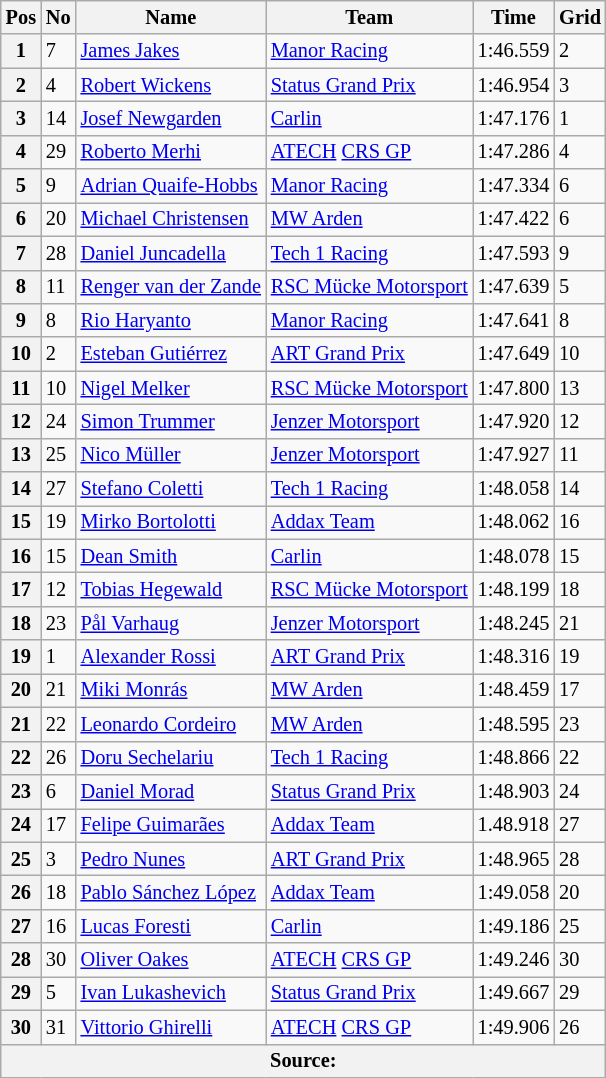<table class="wikitable" style="font-size: 85%">
<tr>
<th>Pos</th>
<th>No</th>
<th>Name</th>
<th>Team</th>
<th>Time</th>
<th>Grid</th>
</tr>
<tr>
<th>1</th>
<td>7</td>
<td> <a href='#'>James Jakes</a></td>
<td><a href='#'>Manor Racing</a></td>
<td>1:46.559</td>
<td>2</td>
</tr>
<tr>
<th>2</th>
<td>4</td>
<td> <a href='#'>Robert Wickens</a></td>
<td><a href='#'>Status Grand Prix</a></td>
<td>1:46.954</td>
<td>3</td>
</tr>
<tr>
<th>3</th>
<td>14</td>
<td> <a href='#'>Josef Newgarden</a></td>
<td><a href='#'>Carlin</a></td>
<td>1:47.176</td>
<td>1</td>
</tr>
<tr>
<th>4</th>
<td>29</td>
<td> <a href='#'>Roberto Merhi</a></td>
<td><a href='#'>ATECH</a> <a href='#'>CRS GP</a></td>
<td>1:47.286</td>
<td>4</td>
</tr>
<tr>
<th>5</th>
<td>9</td>
<td> <a href='#'>Adrian Quaife-Hobbs</a></td>
<td><a href='#'>Manor Racing</a></td>
<td>1:47.334</td>
<td>6</td>
</tr>
<tr>
<th>6</th>
<td>20</td>
<td> <a href='#'>Michael Christensen</a></td>
<td><a href='#'>MW Arden</a></td>
<td>1:47.422</td>
<td>6</td>
</tr>
<tr>
<th>7</th>
<td>28</td>
<td> <a href='#'>Daniel Juncadella</a></td>
<td><a href='#'>Tech 1 Racing</a></td>
<td>1:47.593</td>
<td>9</td>
</tr>
<tr>
<th>8</th>
<td>11</td>
<td> <a href='#'>Renger van der Zande</a></td>
<td><a href='#'>RSC Mücke Motorsport</a></td>
<td>1:47.639</td>
<td>5</td>
</tr>
<tr>
<th>9</th>
<td>8</td>
<td> <a href='#'>Rio Haryanto</a></td>
<td><a href='#'>Manor Racing</a></td>
<td>1:47.641</td>
<td>8</td>
</tr>
<tr>
<th>10</th>
<td>2</td>
<td> <a href='#'>Esteban Gutiérrez</a></td>
<td><a href='#'>ART Grand Prix</a></td>
<td>1:47.649</td>
<td>10</td>
</tr>
<tr>
<th>11</th>
<td>10</td>
<td> <a href='#'>Nigel Melker</a></td>
<td><a href='#'>RSC Mücke Motorsport</a></td>
<td>1:47.800</td>
<td>13</td>
</tr>
<tr>
<th>12</th>
<td>24</td>
<td> <a href='#'>Simon Trummer</a></td>
<td><a href='#'>Jenzer Motorsport</a></td>
<td>1:47.920</td>
<td>12</td>
</tr>
<tr>
<th>13</th>
<td>25</td>
<td> <a href='#'>Nico Müller</a></td>
<td><a href='#'>Jenzer Motorsport</a></td>
<td>1:47.927</td>
<td>11</td>
</tr>
<tr>
<th>14</th>
<td>27</td>
<td> <a href='#'>Stefano Coletti</a></td>
<td><a href='#'>Tech 1 Racing</a></td>
<td>1:48.058</td>
<td>14</td>
</tr>
<tr>
<th>15</th>
<td>19</td>
<td> <a href='#'>Mirko Bortolotti</a></td>
<td><a href='#'>Addax Team</a></td>
<td>1:48.062</td>
<td>16</td>
</tr>
<tr>
<th>16</th>
<td>15</td>
<td> <a href='#'>Dean Smith</a></td>
<td><a href='#'>Carlin</a></td>
<td>1:48.078</td>
<td>15</td>
</tr>
<tr>
<th>17</th>
<td>12</td>
<td> <a href='#'>Tobias Hegewald</a></td>
<td><a href='#'>RSC Mücke Motorsport</a></td>
<td>1:48.199</td>
<td>18</td>
</tr>
<tr>
<th>18</th>
<td>23</td>
<td> <a href='#'>Pål Varhaug</a></td>
<td><a href='#'>Jenzer Motorsport</a></td>
<td>1:48.245</td>
<td>21</td>
</tr>
<tr>
<th>19</th>
<td>1</td>
<td> <a href='#'>Alexander Rossi</a></td>
<td><a href='#'>ART Grand Prix</a></td>
<td>1:48.316</td>
<td>19</td>
</tr>
<tr>
<th>20</th>
<td>21</td>
<td> <a href='#'>Miki Monrás</a></td>
<td><a href='#'>MW Arden</a></td>
<td>1:48.459</td>
<td>17</td>
</tr>
<tr>
<th>21</th>
<td>22</td>
<td> <a href='#'>Leonardo Cordeiro</a></td>
<td><a href='#'>MW Arden</a></td>
<td>1:48.595</td>
<td>23</td>
</tr>
<tr>
<th>22</th>
<td>26</td>
<td> <a href='#'>Doru Sechelariu</a></td>
<td><a href='#'>Tech 1 Racing</a></td>
<td>1:48.866</td>
<td>22</td>
</tr>
<tr>
<th>23</th>
<td>6</td>
<td> <a href='#'>Daniel Morad</a></td>
<td><a href='#'>Status Grand Prix</a></td>
<td>1:48.903</td>
<td>24</td>
</tr>
<tr>
<th>24</th>
<td>17</td>
<td> <a href='#'>Felipe Guimarães</a></td>
<td><a href='#'>Addax Team</a></td>
<td>1.48.918</td>
<td>27</td>
</tr>
<tr>
<th>25</th>
<td>3</td>
<td> <a href='#'>Pedro Nunes</a></td>
<td><a href='#'>ART Grand Prix</a></td>
<td>1:48.965</td>
<td>28</td>
</tr>
<tr>
<th>26</th>
<td>18</td>
<td> <a href='#'>Pablo Sánchez López</a></td>
<td><a href='#'>Addax Team</a></td>
<td>1:49.058</td>
<td>20</td>
</tr>
<tr>
<th>27</th>
<td>16</td>
<td> <a href='#'>Lucas Foresti</a></td>
<td><a href='#'>Carlin</a></td>
<td>1:49.186</td>
<td>25</td>
</tr>
<tr>
<th>28</th>
<td>30</td>
<td> <a href='#'>Oliver Oakes</a></td>
<td><a href='#'>ATECH</a> <a href='#'>CRS GP</a></td>
<td>1:49.246</td>
<td>30</td>
</tr>
<tr>
<th>29</th>
<td>5</td>
<td> <a href='#'>Ivan Lukashevich</a></td>
<td><a href='#'>Status Grand Prix</a></td>
<td>1:49.667</td>
<td>29</td>
</tr>
<tr>
<th>30</th>
<td>31</td>
<td> <a href='#'>Vittorio Ghirelli</a></td>
<td><a href='#'>ATECH</a> <a href='#'>CRS GP</a></td>
<td>1:49.906</td>
<td>26</td>
</tr>
<tr>
<th colspan="6">Source:</th>
</tr>
</table>
